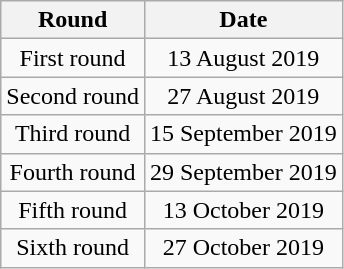<table class=wikitable style="text-align: center">
<tr>
<th>Round</th>
<th>Date</th>
</tr>
<tr>
<td>First round</td>
<td>13 August 2019</td>
</tr>
<tr>
<td>Second round</td>
<td>27 August 2019</td>
</tr>
<tr>
<td>Third round</td>
<td>15 September 2019</td>
</tr>
<tr>
<td>Fourth round</td>
<td>29 September 2019</td>
</tr>
<tr>
<td>Fifth round</td>
<td>13 October 2019</td>
</tr>
<tr>
<td>Sixth round</td>
<td>27 October 2019</td>
</tr>
</table>
